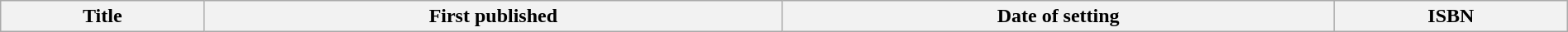<table class="wikitable" style="width:100%; margin:auto;">
<tr>
<th>Title</th>
<th>First published</th>
<th>Date of setting</th>
<th>ISBN<br>








</th>
</tr>
</table>
